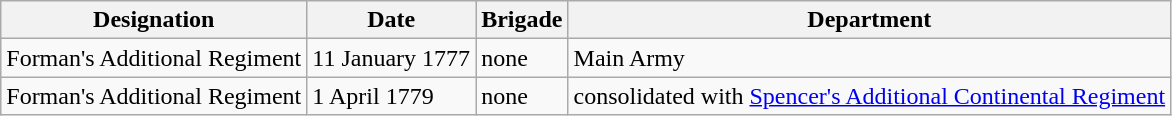<table class="wikitable">
<tr>
<th>Designation</th>
<th>Date</th>
<th>Brigade</th>
<th>Department</th>
</tr>
<tr>
<td>Forman's Additional Regiment</td>
<td>11 January 1777</td>
<td>none</td>
<td>Main Army</td>
</tr>
<tr>
<td>Forman's Additional Regiment</td>
<td>1 April 1779</td>
<td>none</td>
<td>consolidated with <a href='#'>Spencer's Additional Continental Regiment</a></td>
</tr>
</table>
